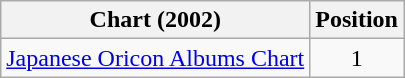<table class="wikitable" style="text-align:center;">
<tr>
<th>Chart (2002)</th>
<th>Position</th>
</tr>
<tr>
<td><a href='#'>Japanese Oricon Albums Chart</a></td>
<td>1</td>
</tr>
</table>
